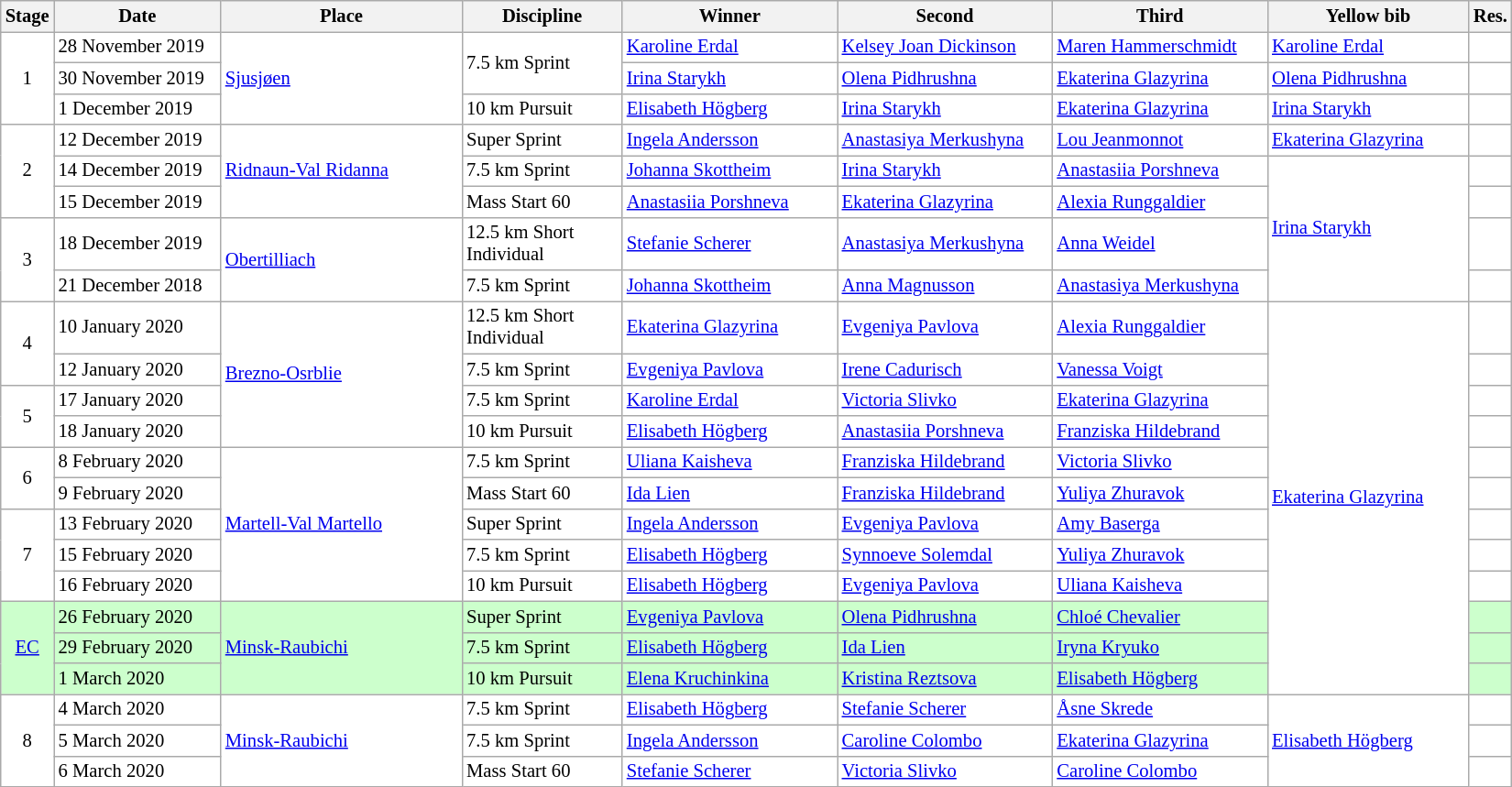<table class="wikitable plainrowheaders" style="background:#fff; font-size:86%; line-height:16px; border:grey solid 1px; border-collapse:collapse;">
<tr>
<th width="20">Stage</th>
<th width="115">Date</th>
<th width="169">Place</th>
<th width="110">Discipline</th>
<th width="150">Winner</th>
<th width="150">Second</th>
<th width="150">Third</th>
<th width="140">Yellow bib <br> </th>
<th width="10">Res.</th>
</tr>
<tr>
<td align=center rowspan="3">1</td>
<td>28 November 2019</td>
<td rowspan="3"> <a href='#'>Sjusjøen</a></td>
<td rowspan="2">7.5 km Sprint</td>
<td> <a href='#'>Karoline Erdal</a></td>
<td> <a href='#'>Kelsey Joan Dickinson</a></td>
<td> <a href='#'>Maren Hammerschmidt</a></td>
<td> <a href='#'>Karoline Erdal</a></td>
<td></td>
</tr>
<tr>
<td>30 November 2019</td>
<td> <a href='#'>Irina Starykh</a></td>
<td> <a href='#'>Olena Pidhrushna</a></td>
<td> <a href='#'>Ekaterina Glazyrina</a></td>
<td> <a href='#'>Olena Pidhrushna</a></td>
<td></td>
</tr>
<tr>
<td>1 December 2019</td>
<td>10 km Pursuit</td>
<td> <a href='#'>Elisabeth Högberg</a></td>
<td> <a href='#'>Irina Starykh</a></td>
<td> <a href='#'>Ekaterina Glazyrina</a></td>
<td> <a href='#'>Irina Starykh</a></td>
<td></td>
</tr>
<tr>
<td align=center rowspan="3">2</td>
<td>12 December 2019</td>
<td rowspan="3"> <a href='#'>Ridnaun-Val Ridanna</a></td>
<td>Super Sprint</td>
<td> <a href='#'>Ingela Andersson</a></td>
<td> <a href='#'>Anastasiya Merkushyna</a></td>
<td> <a href='#'>Lou Jeanmonnot</a></td>
<td> <a href='#'>Ekaterina Glazyrina</a></td>
<td></td>
</tr>
<tr>
<td>14 December  2019</td>
<td>7.5 km Sprint</td>
<td> <a href='#'>Johanna Skottheim</a></td>
<td> <a href='#'>Irina Starykh</a></td>
<td> <a href='#'>Anastasiia Porshneva</a></td>
<td rowspan="4"> <a href='#'>Irina Starykh</a></td>
<td></td>
</tr>
<tr>
<td>15 December  2019</td>
<td>Mass Start 60</td>
<td> <a href='#'>Anastasiia Porshneva</a></td>
<td> <a href='#'>Ekaterina Glazyrina</a></td>
<td> <a href='#'>Alexia Runggaldier</a></td>
<td></td>
</tr>
<tr>
<td align=center rowspan="2">3</td>
<td>18 December 2019</td>
<td rowspan="2"> <a href='#'>Obertilliach</a></td>
<td>12.5 km Short Individual</td>
<td> <a href='#'>Stefanie Scherer</a></td>
<td> <a href='#'>Anastasiya Merkushyna</a></td>
<td> <a href='#'>Anna Weidel</a></td>
<td></td>
</tr>
<tr>
<td>21 December 2018</td>
<td>7.5 km Sprint</td>
<td> <a href='#'>Johanna Skottheim</a></td>
<td> <a href='#'>Anna Magnusson</a></td>
<td> <a href='#'>Anastasiya Merkushyna</a></td>
<td></td>
</tr>
<tr>
<td align=center rowspan="2">4</td>
<td>10 January 2020</td>
<td rowspan="4"> <a href='#'>Brezno-Osrblie</a></td>
<td>12.5 km Short Individual</td>
<td> <a href='#'>Ekaterina Glazyrina</a></td>
<td> <a href='#'>Evgeniya Pavlova</a></td>
<td> <a href='#'>Alexia Runggaldier</a></td>
<td rowspan="12"> <a href='#'>Ekaterina Glazyrina</a></td>
<td></td>
</tr>
<tr>
<td>12 January 2020</td>
<td>7.5 km Sprint</td>
<td> <a href='#'>Evgeniya Pavlova</a></td>
<td> <a href='#'>Irene Cadurisch</a></td>
<td> <a href='#'>Vanessa Voigt</a></td>
<td></td>
</tr>
<tr>
<td align=center rowspan="2">5</td>
<td>17 January 2020</td>
<td>7.5 km Sprint</td>
<td> <a href='#'>Karoline Erdal</a></td>
<td> <a href='#'>Victoria Slivko</a></td>
<td> <a href='#'>Ekaterina Glazyrina</a></td>
<td></td>
</tr>
<tr>
<td>18 January 2020</td>
<td>10 km Pursuit</td>
<td> <a href='#'>Elisabeth Högberg</a></td>
<td> <a href='#'>Anastasiia Porshneva</a></td>
<td> <a href='#'>Franziska Hildebrand</a></td>
<td></td>
</tr>
<tr>
<td align=center rowspan="2">6</td>
<td>8 February 2020</td>
<td rowspan="5"> <a href='#'>Martell-Val Martello</a></td>
<td>7.5 km Sprint</td>
<td> <a href='#'>Uliana Kaisheva</a></td>
<td> <a href='#'>Franziska Hildebrand</a></td>
<td> <a href='#'>Victoria Slivko</a></td>
<td></td>
</tr>
<tr>
<td>9 February 2020</td>
<td>Mass Start 60</td>
<td> <a href='#'>Ida Lien</a></td>
<td> <a href='#'>Franziska Hildebrand</a></td>
<td> <a href='#'>Yuliya Zhuravok</a></td>
<td></td>
</tr>
<tr>
<td align=center rowspan="3">7</td>
<td>13 February 2020</td>
<td>Super Sprint</td>
<td> <a href='#'>Ingela Andersson</a></td>
<td> <a href='#'>Evgeniya Pavlova</a></td>
<td> <a href='#'>Amy Baserga</a></td>
<td></td>
</tr>
<tr>
<td>15 February 2020</td>
<td>7.5 km Sprint</td>
<td> <a href='#'>Elisabeth Högberg</a></td>
<td> <a href='#'>Synnoeve Solemdal</a></td>
<td> <a href='#'>Yuliya Zhuravok</a></td>
<td></td>
</tr>
<tr>
<td>16 February 2020</td>
<td>10 km Pursuit</td>
<td> <a href='#'>Elisabeth Högberg</a></td>
<td> <a href='#'>Evgeniya Pavlova</a></td>
<td> <a href='#'>Uliana Kaisheva</a></td>
<td></td>
</tr>
<tr style="background:#CCFFCC">
<td align=center rowspan="3"><a href='#'>EC</a></td>
<td>26 February 2020</td>
<td rowspan="3"> <a href='#'>Minsk-Raubichi</a></td>
<td>Super Sprint</td>
<td> <a href='#'>Evgeniya Pavlova</a></td>
<td> <a href='#'>Olena Pidhrushna</a></td>
<td> <a href='#'>Chloé Chevalier</a></td>
<td></td>
</tr>
<tr style="background:#CCFFCC">
<td>29 February 2020</td>
<td>7.5 km Sprint</td>
<td> <a href='#'>Elisabeth Högberg</a></td>
<td> <a href='#'>Ida Lien</a></td>
<td> <a href='#'>Iryna Kryuko</a></td>
<td></td>
</tr>
<tr style="background:#CCFFCC">
<td>1 March 2020</td>
<td>10 km Pursuit</td>
<td> <a href='#'>Elena Kruchinkina</a></td>
<td> <a href='#'>Kristina Reztsova</a></td>
<td> <a href='#'>Elisabeth Högberg</a></td>
<td></td>
</tr>
<tr>
<td align=center rowspan="3">8</td>
<td>4 March 2020</td>
<td rowspan="3"> <a href='#'>Minsk-Raubichi</a></td>
<td>7.5 km Sprint</td>
<td> <a href='#'>Elisabeth Högberg</a></td>
<td> <a href='#'>Stefanie Scherer</a></td>
<td> <a href='#'>Åsne Skrede</a></td>
<td rowspan="3"> <a href='#'>Elisabeth Högberg</a></td>
<td></td>
</tr>
<tr>
<td>5 March 2020</td>
<td>7.5 km Sprint</td>
<td> <a href='#'>Ingela Andersson</a></td>
<td> <a href='#'>Caroline Colombo</a></td>
<td> <a href='#'>Ekaterina Glazyrina</a></td>
<td></td>
</tr>
<tr>
<td>6 March 2020</td>
<td>Mass Start 60</td>
<td> <a href='#'>Stefanie Scherer</a></td>
<td> <a href='#'>Victoria Slivko</a></td>
<td> <a href='#'>Caroline Colombo</a></td>
<td></td>
</tr>
</table>
